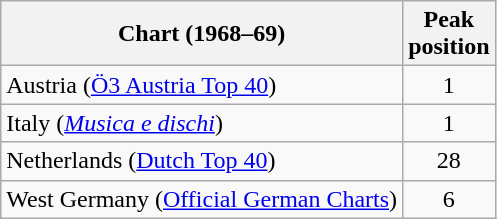<table class="wikitable sortable">
<tr>
<th align="left">Chart (1968–69)</th>
<th align="left">Peak<br>position</th>
</tr>
<tr>
<td align="left">Austria (<a href='#'>Ö3 Austria Top 40</a>)</td>
<td align="center">1</td>
</tr>
<tr>
<td align="left">Italy (<em><a href='#'>Musica e dischi</a></em>)</td>
<td align="center">1</td>
</tr>
<tr>
<td align="left">Netherlands (<a href='#'>Dutch Top 40</a>)</td>
<td align="center">28</td>
</tr>
<tr>
<td align="left">West Germany (<a href='#'>Official German Charts</a>)</td>
<td align="center">6</td>
</tr>
</table>
